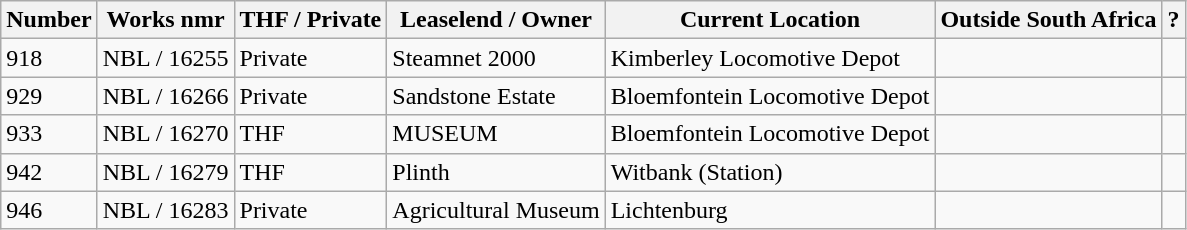<table class="wikitable">
<tr>
<th>Number</th>
<th>Works nmr</th>
<th>THF / Private</th>
<th>Leaselend / Owner</th>
<th>Current Location</th>
<th>Outside South Africa</th>
<th>?</th>
</tr>
<tr>
<td>918</td>
<td>NBL / 16255</td>
<td>Private</td>
<td>Steamnet 2000</td>
<td>Kimberley Locomotive Depot</td>
<td></td>
<td></td>
</tr>
<tr>
<td>929</td>
<td>NBL / 16266</td>
<td>Private</td>
<td>Sandstone Estate</td>
<td>Bloemfontein Locomotive Depot</td>
<td></td>
<td></td>
</tr>
<tr>
<td>933</td>
<td>NBL / 16270</td>
<td>THF</td>
<td>MUSEUM</td>
<td>Bloemfontein Locomotive Depot</td>
<td></td>
<td></td>
</tr>
<tr>
<td>942</td>
<td>NBL / 16279</td>
<td>THF</td>
<td>Plinth</td>
<td>Witbank (Station)</td>
<td></td>
<td></td>
</tr>
<tr>
<td>946</td>
<td>NBL / 16283</td>
<td>Private</td>
<td>Agricultural Museum</td>
<td>Lichtenburg</td>
<td></td>
<td></td>
</tr>
</table>
